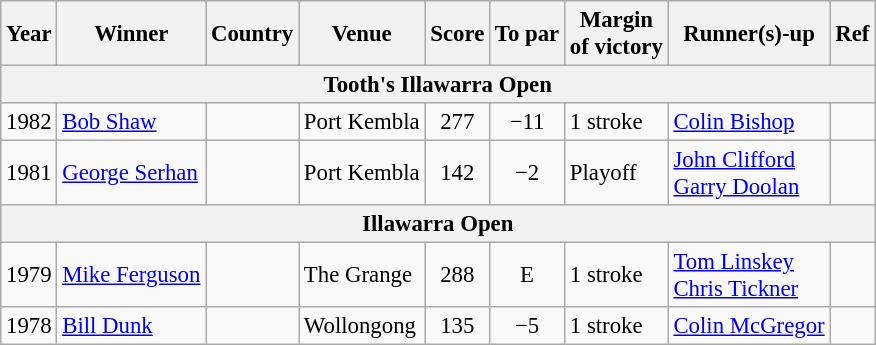<table class=wikitable style="font-size:95%">
<tr>
<th>Year</th>
<th>Winner</th>
<th>Country</th>
<th>Venue</th>
<th>Score</th>
<th>To par</th>
<th>Margin<br>of victory</th>
<th>Runner(s)-up</th>
<th>Ref</th>
</tr>
<tr>
<th colspan=9>Tooth's Illawarra Open</th>
</tr>
<tr>
<td>1982</td>
<td><a href='#'>Bob Shaw</a></td>
<td></td>
<td>Port Kembla</td>
<td align=center>277</td>
<td align=center>−11</td>
<td>1 stroke</td>
<td> <a href='#'>Colin Bishop</a></td>
<td></td>
</tr>
<tr>
<td>1981</td>
<td><a href='#'>George Serhan</a></td>
<td></td>
<td>Port Kembla</td>
<td align=center>142</td>
<td align=center>−2</td>
<td>Playoff</td>
<td> <a href='#'>John Clifford</a><br> <a href='#'>Garry Doolan</a></td>
<td></td>
</tr>
<tr>
<th colspan=9>Illawarra Open</th>
</tr>
<tr>
<td>1979</td>
<td><a href='#'>Mike Ferguson</a></td>
<td></td>
<td>The Grange</td>
<td align=center>288</td>
<td align=center>E</td>
<td>1 stroke</td>
<td> <a href='#'>Tom Linskey</a><br> <a href='#'>Chris Tickner</a></td>
<td></td>
</tr>
<tr>
<td>1978</td>
<td><a href='#'>Bill Dunk</a></td>
<td></td>
<td>Wollongong</td>
<td align=center>135</td>
<td align=center>−5</td>
<td>1 stroke</td>
<td> <a href='#'>Colin McGregor</a></td>
<td></td>
</tr>
</table>
